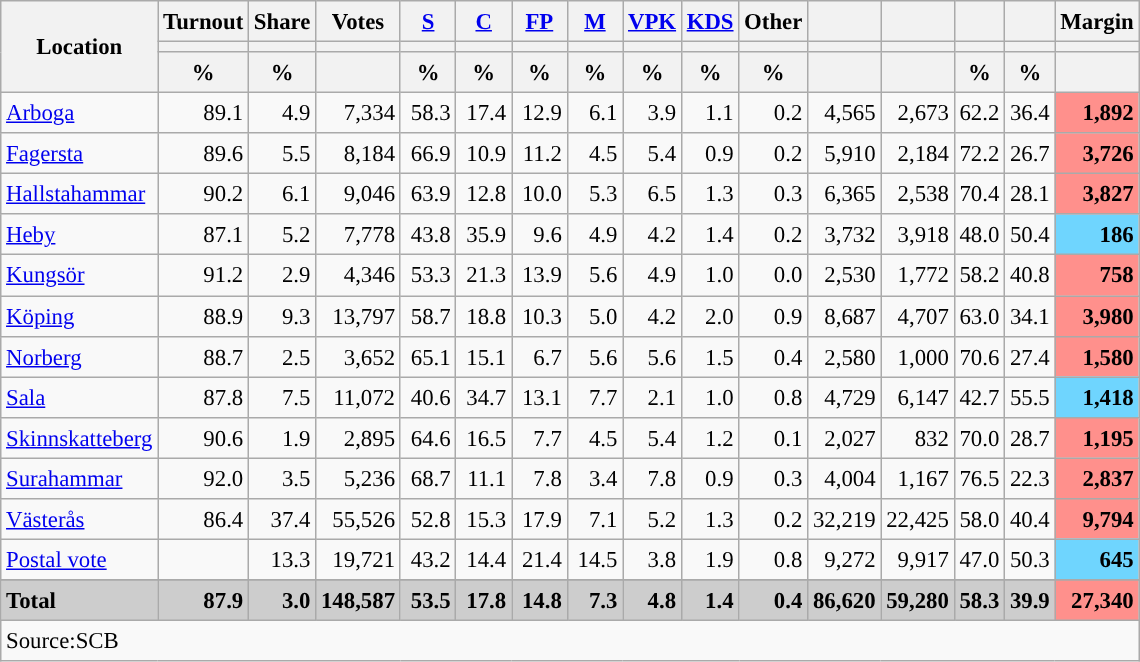<table class="wikitable sortable" style="text-align:right; font-size:95%; line-height:20px;">
<tr>
<th rowspan="3">Location</th>
<th>Turnout</th>
<th>Share</th>
<th>Votes</th>
<th width="30px" class="unsortable"><a href='#'>S</a></th>
<th width="30px" class="unsortable"><a href='#'>C</a></th>
<th width="30px" class="unsortable"><a href='#'>FP</a></th>
<th width="30px" class="unsortable"><a href='#'>M</a></th>
<th width="30px" class="unsortable"><a href='#'>VPK</a></th>
<th width="30px" class="unsortable"><a href='#'>KDS</a></th>
<th width="30px" class="unsortable">Other</th>
<th></th>
<th></th>
<th></th>
<th></th>
<th>Margin</th>
</tr>
<tr>
<th></th>
<th></th>
<th></th>
<th style="background:"></th>
<th style="background:"></th>
<th style="background:"></th>
<th style="background:"></th>
<th style="background:"></th>
<th style="background:"></th>
<th style="background:"></th>
<th style="background:"></th>
<th style="background:"></th>
<th style="background:"></th>
<th style="background:"></th>
<th></th>
</tr>
<tr>
<th data-sort-type="number">%</th>
<th data-sort-type="number">%</th>
<th></th>
<th data-sort-type="number">%</th>
<th data-sort-type="number">%</th>
<th data-sort-type="number">%</th>
<th data-sort-type="number">%</th>
<th data-sort-type="number">%</th>
<th data-sort-type="number">%</th>
<th data-sort-type="number">%</th>
<th data-sort-type="number"></th>
<th data-sort-type="number"></th>
<th data-sort-type="number">%</th>
<th data-sort-type="number">%</th>
<th data-sort-type="number"></th>
</tr>
<tr>
<td align=left><a href='#'>Arboga</a></td>
<td>89.1</td>
<td>4.9</td>
<td>7,334</td>
<td>58.3</td>
<td>17.4</td>
<td>12.9</td>
<td>6.1</td>
<td>3.9</td>
<td>1.1</td>
<td>0.2</td>
<td>4,565</td>
<td>2,673</td>
<td>62.2</td>
<td>36.4</td>
<td bgcolor=#ff908c><strong>1,892</strong></td>
</tr>
<tr>
<td align=left><a href='#'>Fagersta</a></td>
<td>89.6</td>
<td>5.5</td>
<td>8,184</td>
<td>66.9</td>
<td>10.9</td>
<td>11.2</td>
<td>4.5</td>
<td>5.4</td>
<td>0.9</td>
<td>0.2</td>
<td>5,910</td>
<td>2,184</td>
<td>72.2</td>
<td>26.7</td>
<td bgcolor=#ff908c><strong>3,726</strong></td>
</tr>
<tr>
<td align=left><a href='#'>Hallstahammar</a></td>
<td>90.2</td>
<td>6.1</td>
<td>9,046</td>
<td>63.9</td>
<td>12.8</td>
<td>10.0</td>
<td>5.3</td>
<td>6.5</td>
<td>1.3</td>
<td>0.3</td>
<td>6,365</td>
<td>2,538</td>
<td>70.4</td>
<td>28.1</td>
<td bgcolor=#ff908c><strong>3,827</strong></td>
</tr>
<tr>
<td align=left><a href='#'>Heby</a></td>
<td>87.1</td>
<td>5.2</td>
<td>7,778</td>
<td>43.8</td>
<td>35.9</td>
<td>9.6</td>
<td>4.9</td>
<td>4.2</td>
<td>1.4</td>
<td>0.2</td>
<td>3,732</td>
<td>3,918</td>
<td>48.0</td>
<td>50.4</td>
<td bgcolor=#6fd5fe><strong>186</strong></td>
</tr>
<tr>
<td align=left><a href='#'>Kungsör</a></td>
<td>91.2</td>
<td>2.9</td>
<td>4,346</td>
<td>53.3</td>
<td>21.3</td>
<td>13.9</td>
<td>5.6</td>
<td>4.9</td>
<td>1.0</td>
<td>0.0</td>
<td>2,530</td>
<td>1,772</td>
<td>58.2</td>
<td>40.8</td>
<td bgcolor=#ff908c><strong>758</strong></td>
</tr>
<tr>
<td align=left><a href='#'>Köping</a></td>
<td>88.9</td>
<td>9.3</td>
<td>13,797</td>
<td>58.7</td>
<td>18.8</td>
<td>10.3</td>
<td>5.0</td>
<td>4.2</td>
<td>2.0</td>
<td>0.9</td>
<td>8,687</td>
<td>4,707</td>
<td>63.0</td>
<td>34.1</td>
<td bgcolor=#ff908c><strong>3,980</strong></td>
</tr>
<tr>
<td align=left><a href='#'>Norberg</a></td>
<td>88.7</td>
<td>2.5</td>
<td>3,652</td>
<td>65.1</td>
<td>15.1</td>
<td>6.7</td>
<td>5.6</td>
<td>5.6</td>
<td>1.5</td>
<td>0.4</td>
<td>2,580</td>
<td>1,000</td>
<td>70.6</td>
<td>27.4</td>
<td bgcolor=#ff908c><strong>1,580</strong></td>
</tr>
<tr>
<td align=left><a href='#'>Sala</a></td>
<td>87.8</td>
<td>7.5</td>
<td>11,072</td>
<td>40.6</td>
<td>34.7</td>
<td>13.1</td>
<td>7.7</td>
<td>2.1</td>
<td>1.0</td>
<td>0.8</td>
<td>4,729</td>
<td>6,147</td>
<td>42.7</td>
<td>55.5</td>
<td bgcolor=#6fd5fe><strong>1,418</strong></td>
</tr>
<tr>
<td align=left><a href='#'>Skinnskatteberg</a></td>
<td>90.6</td>
<td>1.9</td>
<td>2,895</td>
<td>64.6</td>
<td>16.5</td>
<td>7.7</td>
<td>4.5</td>
<td>5.4</td>
<td>1.2</td>
<td>0.1</td>
<td>2,027</td>
<td>832</td>
<td>70.0</td>
<td>28.7</td>
<td bgcolor=#ff908c><strong>1,195</strong></td>
</tr>
<tr>
<td align=left><a href='#'>Surahammar</a></td>
<td>92.0</td>
<td>3.5</td>
<td>5,236</td>
<td>68.7</td>
<td>11.1</td>
<td>7.8</td>
<td>3.4</td>
<td>7.8</td>
<td>0.9</td>
<td>0.3</td>
<td>4,004</td>
<td>1,167</td>
<td>76.5</td>
<td>22.3</td>
<td bgcolor=#ff908c><strong>2,837</strong></td>
</tr>
<tr>
<td align=left><a href='#'>Västerås</a></td>
<td>86.4</td>
<td>37.4</td>
<td>55,526</td>
<td>52.8</td>
<td>15.3</td>
<td>17.9</td>
<td>7.1</td>
<td>5.2</td>
<td>1.3</td>
<td>0.2</td>
<td>32,219</td>
<td>22,425</td>
<td>58.0</td>
<td>40.4</td>
<td bgcolor=#ff908c><strong>9,794</strong></td>
</tr>
<tr>
<td align=left><a href='#'>Postal vote</a></td>
<td></td>
<td>13.3</td>
<td>19,721</td>
<td>43.2</td>
<td>14.4</td>
<td>21.4</td>
<td>14.5</td>
<td>3.8</td>
<td>1.9</td>
<td>0.8</td>
<td>9,272</td>
<td>9,917</td>
<td>47.0</td>
<td>50.3</td>
<td bgcolor=#6fd5fe><strong>645</strong></td>
</tr>
<tr>
</tr>
<tr style="background:#CDCDCD;">
<td align=left><strong>Total</strong></td>
<td><strong>87.9</strong></td>
<td><strong>3.0</strong></td>
<td><strong>148,587</strong></td>
<td><strong>53.5</strong></td>
<td><strong>17.8</strong></td>
<td><strong>14.8</strong></td>
<td><strong>7.3</strong></td>
<td><strong>4.8</strong></td>
<td><strong>1.4</strong></td>
<td><strong>0.4</strong></td>
<td><strong>86,620</strong></td>
<td><strong>59,280</strong></td>
<td><strong>58.3</strong></td>
<td><strong>39.9</strong></td>
<td bgcolor=#ff908c><strong>27,340</strong></td>
</tr>
<tr>
<td align=left colspan=16>Source:SCB </td>
</tr>
</table>
